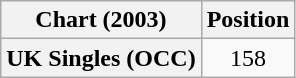<table class="wikitable plainrowheaders" style="text-align:center">
<tr>
<th scope="col">Chart (2003)</th>
<th scope="col">Position</th>
</tr>
<tr>
<th scope="row">UK Singles (OCC)</th>
<td>158</td>
</tr>
</table>
